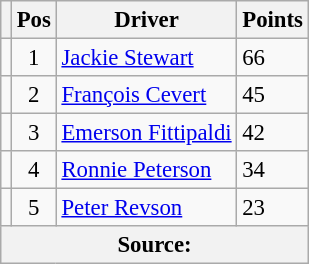<table class="wikitable" style="font-size: 95%;">
<tr>
<th></th>
<th>Pos</th>
<th>Driver</th>
<th>Points</th>
</tr>
<tr>
<td align="left"></td>
<td align="center">1</td>
<td> <a href='#'>Jackie Stewart</a></td>
<td align="left">66</td>
</tr>
<tr>
<td align="left"></td>
<td align="center">2</td>
<td> <a href='#'>François Cevert</a></td>
<td align="left">45</td>
</tr>
<tr>
<td align="left"></td>
<td align="center">3</td>
<td> <a href='#'>Emerson Fittipaldi</a></td>
<td align="left">42</td>
</tr>
<tr>
<td align="left"></td>
<td align="center">4</td>
<td> <a href='#'>Ronnie Peterson</a></td>
<td align="left">34</td>
</tr>
<tr>
<td align="left"></td>
<td align="center">5</td>
<td> <a href='#'>Peter Revson</a></td>
<td align="left">23</td>
</tr>
<tr>
<th colspan=4>Source: </th>
</tr>
</table>
